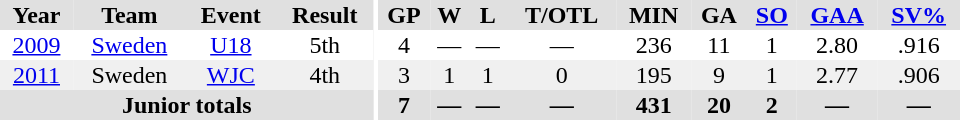<table border="0" cellpadding="1" cellspacing="0" ID="Table3" style="text-align:center; width:40em">
<tr ALIGN="center" bgcolor="#e0e0e0">
<th>Year</th>
<th>Team</th>
<th>Event</th>
<th>Result</th>
<th rowspan="99" bgcolor="#ffffff"></th>
<th>GP</th>
<th>W</th>
<th>L</th>
<th>T/OTL</th>
<th>MIN</th>
<th>GA</th>
<th><a href='#'>SO</a></th>
<th><a href='#'>GAA</a></th>
<th><a href='#'>SV%</a></th>
</tr>
<tr ALIGN="center">
<td><a href='#'>2009</a></td>
<td><a href='#'>Sweden</a></td>
<td><a href='#'>U18</a></td>
<td>5th</td>
<td>4</td>
<td>—</td>
<td>—</td>
<td>—</td>
<td>236</td>
<td>11</td>
<td>1</td>
<td>2.80</td>
<td>.916</td>
</tr>
<tr ALIGN="center" bgcolor="#f0f0f0">
<td><a href='#'>2011</a></td>
<td>Sweden</td>
<td><a href='#'>WJC</a></td>
<td>4th</td>
<td>3</td>
<td>1</td>
<td>1</td>
<td>0</td>
<td>195</td>
<td>9</td>
<td>1</td>
<td>2.77</td>
<td>.906</td>
</tr>
<tr ALIGN="center" bgcolor="#e0e0e0">
<th colspan=4>Junior totals</th>
<th>7</th>
<th>—</th>
<th>—</th>
<th>—</th>
<th>431</th>
<th>20</th>
<th>2</th>
<th>—</th>
<th>—</th>
</tr>
</table>
